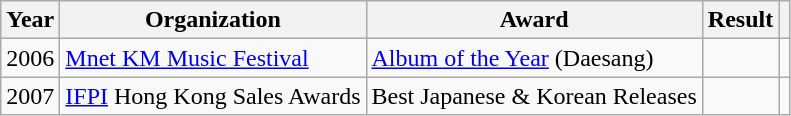<table class="wikitable plainrowheaders">
<tr>
<th scope="col">Year</th>
<th scope="col">Organization</th>
<th scope="col">Award</th>
<th scope="col">Result</th>
<th class="unsortable"></th>
</tr>
<tr>
<td>2006</td>
<td><a href='#'>Mnet KM Music Festival</a></td>
<td><a href='#'>Album of the Year</a> (Daesang)</td>
<td></td>
<td align="center"></td>
</tr>
<tr>
<td>2007</td>
<td><a href='#'>IFPI</a> Hong Kong Sales Awards</td>
<td>Best Japanese & Korean Releases</td>
<td></td>
<td align="center"></td>
</tr>
</table>
